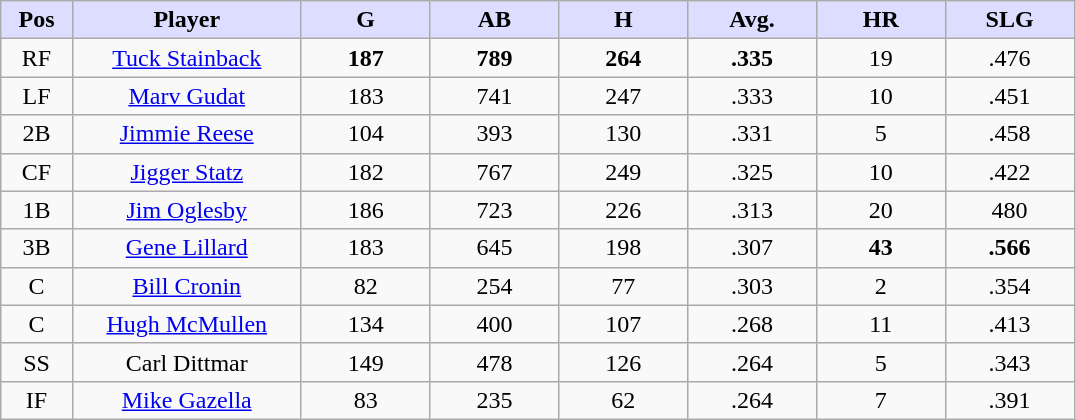<table class="wikitable sortable">
<tr>
<th style="background:#ddf; width:5%;">Pos</th>
<th style="background:#ddf; width:16%;">Player</th>
<th style="background:#ddf; width:9%;">G</th>
<th style="background:#ddf; width:9%;">AB</th>
<th style="background:#ddf; width:9%;">H</th>
<th style="background:#ddf; width:9%;">Avg.</th>
<th style="background:#ddf; width:9%;">HR</th>
<th style="background:#ddf; width:9%;">SLG</th>
</tr>
<tr style="text-align:center;">
<td>RF</td>
<td><a href='#'>Tuck Stainback</a></td>
<td><strong>187</strong></td>
<td><strong>789</strong></td>
<td><strong>264</strong></td>
<td><strong>.335</strong></td>
<td>19</td>
<td>.476</td>
</tr>
<tr style="text-align:center;">
<td>LF</td>
<td><a href='#'>Marv Gudat</a></td>
<td>183</td>
<td>741</td>
<td>247</td>
<td>.333</td>
<td>10</td>
<td>.451</td>
</tr>
<tr style="text-align:center;">
<td>2B</td>
<td><a href='#'>Jimmie Reese</a></td>
<td>104</td>
<td>393</td>
<td>130</td>
<td>.331</td>
<td>5</td>
<td>.458</td>
</tr>
<tr style="text-align:center;">
<td>CF</td>
<td><a href='#'>Jigger Statz</a></td>
<td>182</td>
<td>767</td>
<td>249</td>
<td>.325</td>
<td>10</td>
<td>.422</td>
</tr>
<tr style="text-align:center;">
<td>1B</td>
<td><a href='#'>Jim Oglesby</a></td>
<td>186</td>
<td>723</td>
<td>226</td>
<td>.313</td>
<td>20</td>
<td>480</td>
</tr>
<tr style="text-align:center;">
<td>3B</td>
<td><a href='#'>Gene Lillard</a></td>
<td>183</td>
<td>645</td>
<td>198</td>
<td>.307</td>
<td><strong>43</strong></td>
<td><strong>.566</strong></td>
</tr>
<tr style="text-align:center;">
<td>C</td>
<td><a href='#'>Bill Cronin</a></td>
<td>82</td>
<td>254</td>
<td>77</td>
<td>.303</td>
<td>2</td>
<td>.354</td>
</tr>
<tr style="text-align:center;">
<td>C</td>
<td><a href='#'>Hugh McMullen</a></td>
<td>134</td>
<td>400</td>
<td>107</td>
<td>.268</td>
<td>11</td>
<td>.413</td>
</tr>
<tr style="text-align:center;">
<td>SS</td>
<td>Carl Dittmar</td>
<td>149</td>
<td>478</td>
<td>126</td>
<td>.264</td>
<td>5</td>
<td>.343</td>
</tr>
<tr style="text-align:center;">
<td>IF</td>
<td><a href='#'>Mike Gazella</a></td>
<td>83</td>
<td>235</td>
<td>62</td>
<td>.264</td>
<td>7</td>
<td>.391</td>
</tr>
</table>
